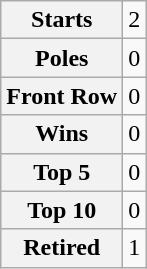<table class="wikitable" style="text-align:center">
<tr>
<th>Starts</th>
<td>2</td>
</tr>
<tr>
<th>Poles</th>
<td>0</td>
</tr>
<tr>
<th>Front Row</th>
<td>0</td>
</tr>
<tr>
<th>Wins</th>
<td>0</td>
</tr>
<tr>
<th>Top 5</th>
<td>0</td>
</tr>
<tr>
<th>Top 10</th>
<td>0</td>
</tr>
<tr>
<th>Retired</th>
<td>1</td>
</tr>
</table>
